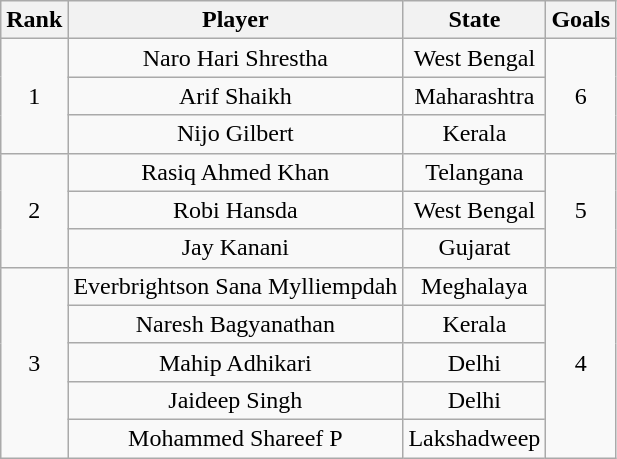<table class="wikitable" style="text-align:center">
<tr>
<th>Rank</th>
<th>Player</th>
<th>State</th>
<th>Goals</th>
</tr>
<tr>
<td rowspan="3">1</td>
<td>Naro Hari Shrestha</td>
<td>West Bengal</td>
<td rowspan="3">6</td>
</tr>
<tr>
<td>Arif Shaikh</td>
<td>Maharashtra</td>
</tr>
<tr>
<td>Nijo Gilbert</td>
<td>Kerala</td>
</tr>
<tr>
<td rowspan="3">2</td>
<td>Rasiq Ahmed Khan</td>
<td>Telangana</td>
<td rowspan="3">5</td>
</tr>
<tr>
<td>Robi Hansda</td>
<td>West Bengal</td>
</tr>
<tr>
<td>Jay Kanani</td>
<td>Gujarat</td>
</tr>
<tr>
<td rowspan="5">3</td>
<td>Everbrightson Sana Mylliempdah</td>
<td>Meghalaya</td>
<td rowspan="5">4</td>
</tr>
<tr>
<td>Naresh Bagyanathan</td>
<td>Kerala</td>
</tr>
<tr>
<td>Mahip Adhikari</td>
<td>Delhi</td>
</tr>
<tr>
<td>Jaideep Singh</td>
<td>Delhi</td>
</tr>
<tr>
<td>Mohammed Shareef P</td>
<td>Lakshadweep</td>
</tr>
</table>
